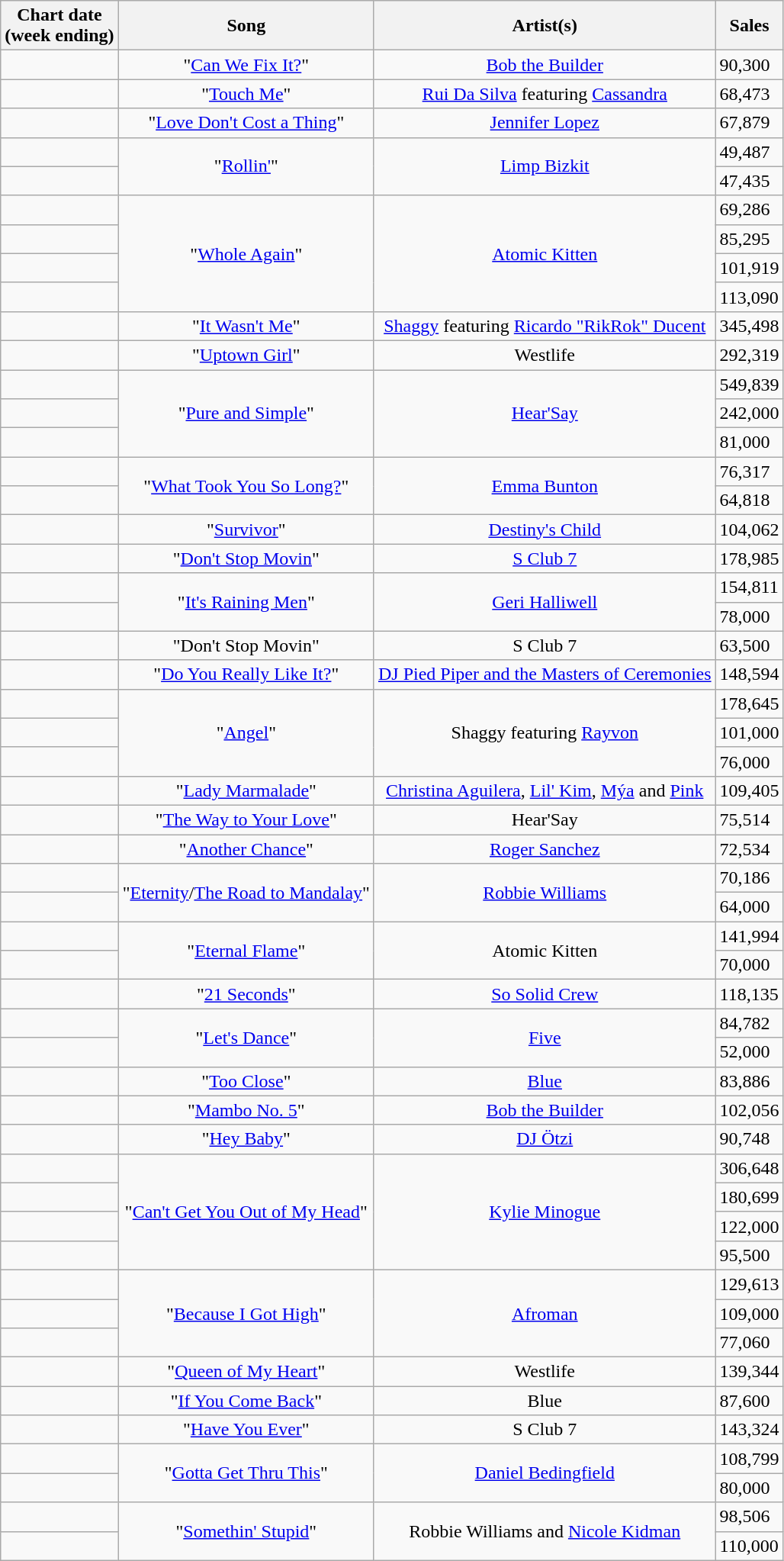<table class="wikitable plainrowheaders">
<tr>
<th style="text-align:center;">Chart date<br>(week ending)</th>
<th style="text-align:center;">Song</th>
<th style="text-align:center;">Artist(s)</th>
<th style="text-align:center;">Sales</th>
</tr>
<tr>
<td style="text-align:left;"></td>
<td style="text-align:center;">"<a href='#'>Can We Fix It?</a>"</td>
<td style="text-align:center;"><a href='#'>Bob the Builder</a></td>
<td style="text-align:left;">90,300</td>
</tr>
<tr>
<td style="text-align:left;"></td>
<td style="text-align:center;">"<a href='#'>Touch Me</a>"</td>
<td style="text-align:center;"><a href='#'>Rui Da Silva</a> featuring <a href='#'>Cassandra</a></td>
<td style="text-align:left;">68,473</td>
</tr>
<tr>
<td style="text-align:left;"></td>
<td style="text-align:center;">"<a href='#'>Love Don't Cost a Thing</a>"</td>
<td style="text-align:center;"><a href='#'>Jennifer Lopez</a></td>
<td style="text-align:left;">67,879</td>
</tr>
<tr>
<td style="text-align:left;"></td>
<td style="text-align:center;" rowspan="2">"<a href='#'>Rollin'</a>"</td>
<td style="text-align:center;" rowspan="2"><a href='#'>Limp Bizkit</a></td>
<td style="text-align:left;">49,487</td>
</tr>
<tr>
<td style="text-align:left;"></td>
<td style="text-align:left;">47,435</td>
</tr>
<tr>
<td style="text-align:left;"></td>
<td style="text-align:center;" rowspan="4">"<a href='#'>Whole Again</a>"</td>
<td style="text-align:center;" rowspan="4"><a href='#'>Atomic Kitten</a></td>
<td style="text-align:left;">69,286</td>
</tr>
<tr>
<td style="text-align:left;"></td>
<td style="text-align:left;">85,295</td>
</tr>
<tr>
<td style="text-align:left;"></td>
<td style="text-align:left;">101,919</td>
</tr>
<tr>
<td style="text-align:left;"></td>
<td style="text-align:left;">113,090</td>
</tr>
<tr>
<td style="text-align:left;"></td>
<td style="text-align:center;">"<a href='#'>It Wasn't Me</a>"</td>
<td style="text-align:center;"><a href='#'>Shaggy</a> featuring <a href='#'>Ricardo "RikRok" Ducent</a></td>
<td style="text-align:left;">345,498</td>
</tr>
<tr>
<td style="text-align:left;"></td>
<td style="text-align:center;">"<a href='#'>Uptown Girl</a>"</td>
<td style="text-align:center;">Westlife</td>
<td style="text-align:left;">292,319</td>
</tr>
<tr>
<td style="text-align:left;"></td>
<td style="text-align:center;" rowspan="3">"<a href='#'>Pure and Simple</a>"</td>
<td style="text-align:center;" rowspan="3"><a href='#'>Hear'Say</a></td>
<td style="text-align:left;">549,839</td>
</tr>
<tr>
<td style="text-align:left;"></td>
<td style="text-align:left;">242,000</td>
</tr>
<tr>
<td style="text-align:left;"></td>
<td style="text-align:left;">81,000</td>
</tr>
<tr>
<td style="text-align:left;"></td>
<td style="text-align:center;" rowspan="2">"<a href='#'>What Took You So Long?</a>"</td>
<td style="text-align:center;" rowspan="2"><a href='#'>Emma Bunton</a></td>
<td style="text-align:left;">76,317</td>
</tr>
<tr>
<td style="text-align:left;"></td>
<td style="text-align:left;">64,818</td>
</tr>
<tr>
<td style="text-align:left;"></td>
<td style="text-align:center;">"<a href='#'>Survivor</a>"</td>
<td style="text-align:center;"><a href='#'>Destiny's Child</a></td>
<td style="text-align:left;">104,062</td>
</tr>
<tr>
<td style="text-align:left;"></td>
<td style="text-align:center;">"<a href='#'>Don't Stop Movin</a>"</td>
<td style="text-align:center;"><a href='#'>S Club 7</a></td>
<td style="text-align:left;">178,985</td>
</tr>
<tr>
<td style="text-align:left;"></td>
<td style="text-align:center;" rowspan="2">"<a href='#'>It's Raining Men</a>"</td>
<td style="text-align:center;" rowspan="2"><a href='#'>Geri Halliwell</a></td>
<td style="text-align:left;">154,811</td>
</tr>
<tr>
<td style="text-align:left;"></td>
<td style="text-align:left;">78,000</td>
</tr>
<tr>
<td style="text-align:left;"></td>
<td style="text-align:center;">"Don't Stop Movin"</td>
<td style="text-align:center;">S Club 7</td>
<td style="text-align:left;">63,500</td>
</tr>
<tr>
<td style="text-align:left;"></td>
<td style="text-align:center;">"<a href='#'>Do You Really Like It?</a>"</td>
<td style="text-align:center;"><a href='#'>DJ Pied Piper and the Masters of Ceremonies</a></td>
<td style="text-align:left;">148,594</td>
</tr>
<tr>
<td style="text-align:left;"></td>
<td style="text-align:center;" rowspan="3">"<a href='#'>Angel</a>"</td>
<td style="text-align:center;" rowspan="3">Shaggy featuring <a href='#'>Rayvon</a></td>
<td style="text-align:left;">178,645</td>
</tr>
<tr>
<td style="text-align:left;"></td>
<td style="text-align:left;">101,000</td>
</tr>
<tr>
<td style="text-align:left;"></td>
<td style="text-align:left;">76,000</td>
</tr>
<tr>
<td style="text-align:left;"></td>
<td style="text-align:center;">"<a href='#'>Lady Marmalade</a>"</td>
<td style="text-align:center;"><a href='#'>Christina Aguilera</a>, <a href='#'>Lil' Kim</a>, <a href='#'>Mýa</a> and <a href='#'>Pink</a></td>
<td style="text-align:left;">109,405</td>
</tr>
<tr>
<td style="text-align:left;"></td>
<td style="text-align:center;">"<a href='#'>The Way to Your Love</a>"</td>
<td style="text-align:center;">Hear'Say</td>
<td style="text-align:left;">75,514</td>
</tr>
<tr>
<td style="text-align:left;"></td>
<td style="text-align:center;">"<a href='#'>Another Chance</a>"</td>
<td style="text-align:center;"><a href='#'>Roger Sanchez</a></td>
<td style="text-align:left;">72,534</td>
</tr>
<tr>
<td style="text-align:left;"></td>
<td style="text-align:center;" rowspan="2">"<a href='#'>Eternity</a>/<a href='#'>The Road to Mandalay</a>"</td>
<td style="text-align:center;" rowspan="2"><a href='#'>Robbie Williams</a></td>
<td style="text-align:left;">70,186</td>
</tr>
<tr>
<td style="text-align:left;"></td>
<td style="text-align:left;">64,000</td>
</tr>
<tr>
<td style="text-align:left;"></td>
<td style="text-align:center;" rowspan="2">"<a href='#'>Eternal Flame</a>"</td>
<td style="text-align:center;" rowspan="2">Atomic Kitten</td>
<td style="text-align:left;">141,994</td>
</tr>
<tr>
<td style="text-align:left;"></td>
<td style="text-align:left;">70,000</td>
</tr>
<tr>
<td style="text-align:left;"></td>
<td style="text-align:center;">"<a href='#'>21 Seconds</a>"</td>
<td style="text-align:center;"><a href='#'>So Solid Crew</a></td>
<td style="text-align:left;">118,135</td>
</tr>
<tr>
<td style="text-align:left;"></td>
<td style="text-align:center;" rowspan="2">"<a href='#'>Let's Dance</a>"</td>
<td style="text-align:center;" rowspan="2"><a href='#'>Five</a></td>
<td style="text-align:left;">84,782</td>
</tr>
<tr>
<td style="text-align:left;"></td>
<td style="text-align:left;">52,000</td>
</tr>
<tr>
<td style="text-align:left;"></td>
<td style="text-align:center;">"<a href='#'>Too Close</a>"</td>
<td style="text-align:center;"><a href='#'>Blue</a></td>
<td style="text-align:left;">83,886</td>
</tr>
<tr>
<td style="text-align:left;"></td>
<td style="text-align:center;">"<a href='#'>Mambo No. 5</a>"</td>
<td style="text-align:center;"><a href='#'>Bob the Builder</a></td>
<td style="text-align:left;">102,056</td>
</tr>
<tr>
<td style="text-align:left;"></td>
<td style="text-align:center;">"<a href='#'>Hey Baby</a>"</td>
<td style="text-align:center;"><a href='#'>DJ Ötzi</a></td>
<td style="text-align:left;">90,748</td>
</tr>
<tr>
<td style="text-align:left;"></td>
<td style="text-align:center;" rowspan="4">"<a href='#'>Can't Get You Out of My Head</a>"</td>
<td style="text-align:center;" rowspan="4"><a href='#'>Kylie Minogue</a></td>
<td style="text-align:left;">306,648</td>
</tr>
<tr>
<td style="text-align:left;"></td>
<td style="text-align:left;">180,699</td>
</tr>
<tr>
<td style="text-align:left;"></td>
<td style="text-align:left;">122,000</td>
</tr>
<tr>
<td style="text-align:left;"></td>
<td style="text-align:left;">95,500</td>
</tr>
<tr>
<td style="text-align:left;"></td>
<td style="text-align:center;" rowspan="3">"<a href='#'>Because I Got High</a>"</td>
<td style="text-align:center;" rowspan="3"><a href='#'>Afroman</a></td>
<td style="text-align:left;">129,613</td>
</tr>
<tr>
<td style="text-align:left;"></td>
<td style="text-align:left;">109,000</td>
</tr>
<tr>
<td style="text-align:left;"></td>
<td style="text-align:left;">77,060</td>
</tr>
<tr>
<td style="text-align:left;"></td>
<td style="text-align:center;">"<a href='#'>Queen of My Heart</a>"</td>
<td style="text-align:center;">Westlife</td>
<td style="text-align:left;">139,344</td>
</tr>
<tr>
<td style="text-align:left;"></td>
<td style="text-align:center;">"<a href='#'>If You Come Back</a>"</td>
<td style="text-align:center;">Blue</td>
<td style="text-align:left;">87,600</td>
</tr>
<tr>
<td style="text-align:left;"></td>
<td style="text-align:center;">"<a href='#'>Have You Ever</a>"</td>
<td style="text-align:center;">S Club 7</td>
<td style="text-align:left;">143,324</td>
</tr>
<tr>
<td style="text-align:left;"></td>
<td style="text-align:center;" rowspan="2">"<a href='#'>Gotta Get Thru This</a>"</td>
<td style="text-align:center;" rowspan="2"><a href='#'>Daniel Bedingfield</a></td>
<td style="text-align:left;">108,799</td>
</tr>
<tr>
<td style="text-align:left;"></td>
<td style="text-align:left;">80,000</td>
</tr>
<tr>
<td style="text-align:left;"></td>
<td style="text-align:center;" rowspan="2">"<a href='#'>Somethin' Stupid</a>"</td>
<td style="text-align:center;" rowspan="2">Robbie Williams and <a href='#'>Nicole Kidman</a></td>
<td style="text-align:left;">98,506</td>
</tr>
<tr>
<td style="text-align:left;"></td>
<td style="text-align:left;">110,000</td>
</tr>
</table>
